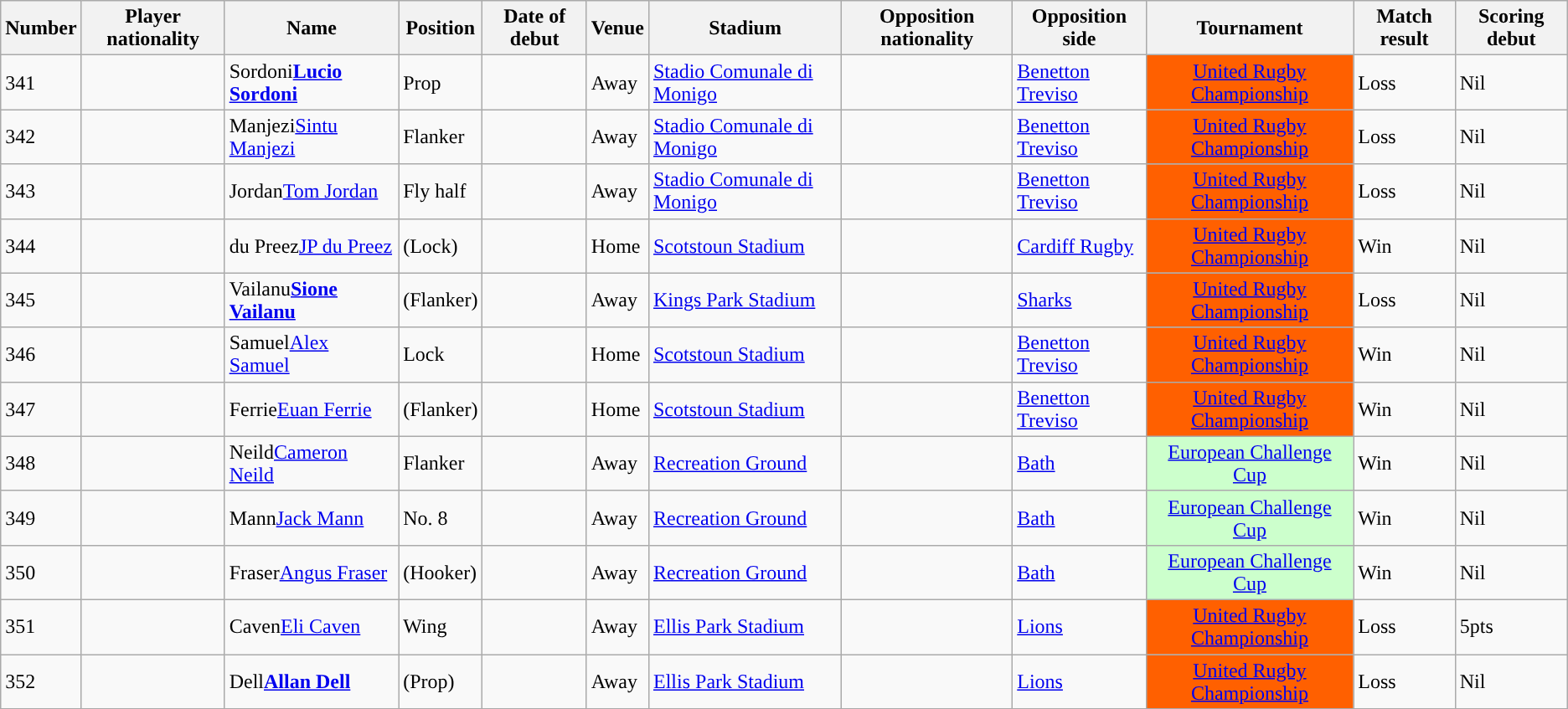<table class="sortable wikitable">
<tr>
<th data-sort-type="number">Number</th>
<th>Player nationality</th>
<th>Name</th>
<th>Position</th>
<th>Date of debut</th>
<th>Venue</th>
<th>Stadium</th>
<th>Opposition nationality</th>
<th>Opposition side</th>
<th>Tournament</th>
<th>Match result</th>
<th>Scoring debut</th>
</tr>
<tr>
<td>341</td>
<td style="text-align:center;"></td>
<td><span>Sordoni</span><strong><a href='#'>Lucio Sordoni</a></strong></td>
<td>Prop</td>
<td></td>
<td>Away</td>
<td><a href='#'>Stadio Comunale di Monigo</a></td>
<td style="text-align:center;"></td>
<td><a href='#'>Benetton Treviso</a></td>
<td style="text-align:center; background:#FF6000;"><a href='#'>United Rugby Championship</a></td>
<td>Loss</td>
<td>Nil</td>
</tr>
<tr>
<td>342</td>
<td style="text-align:center;"></td>
<td><span>Manjezi</span><a href='#'>Sintu Manjezi</a></td>
<td>Flanker</td>
<td></td>
<td>Away</td>
<td><a href='#'>Stadio Comunale di Monigo</a></td>
<td style="text-align:center;"></td>
<td><a href='#'>Benetton Treviso</a></td>
<td style="text-align:center; background:#FF6000;"><a href='#'>United Rugby Championship</a></td>
<td>Loss</td>
<td>Nil</td>
</tr>
<tr>
<td>343</td>
<td style="text-align:center;"></td>
<td><span>Jordan</span><a href='#'>Tom Jordan</a></td>
<td>Fly half</td>
<td></td>
<td>Away</td>
<td><a href='#'>Stadio Comunale di Monigo</a></td>
<td style="text-align:center;"></td>
<td><a href='#'>Benetton Treviso</a></td>
<td style="text-align:center; background:#FF6000;"><a href='#'>United Rugby Championship</a></td>
<td>Loss</td>
<td>Nil</td>
</tr>
<tr>
<td>344</td>
<td style="text-align:center;"></td>
<td><span>du Preez</span><a href='#'>JP du Preez</a></td>
<td>(Lock)</td>
<td></td>
<td>Home</td>
<td><a href='#'>Scotstoun Stadium</a></td>
<td style="text-align:center;"></td>
<td><a href='#'>Cardiff Rugby</a></td>
<td style="text-align:center; background:#FF6000;"><a href='#'>United Rugby Championship</a></td>
<td>Win</td>
<td>Nil</td>
</tr>
<tr>
<td>345</td>
<td style="text-align:center;"></td>
<td><span>Vailanu</span><strong><a href='#'>Sione Vailanu</a></strong></td>
<td>(Flanker)</td>
<td></td>
<td>Away</td>
<td><a href='#'>Kings Park Stadium</a></td>
<td style="text-align:center;"></td>
<td><a href='#'>Sharks</a></td>
<td style="text-align:center; background:#FF6000;"><a href='#'>United Rugby Championship</a></td>
<td>Loss</td>
<td>Nil</td>
</tr>
<tr>
<td>346</td>
<td style="text-align:center;"></td>
<td><span>Samuel</span><a href='#'>Alex Samuel</a></td>
<td>Lock</td>
<td></td>
<td>Home</td>
<td><a href='#'>Scotstoun Stadium</a></td>
<td style="text-align:center;"></td>
<td><a href='#'>Benetton Treviso</a></td>
<td style="text-align:center; background:#FF6000;"><a href='#'>United Rugby Championship</a></td>
<td>Win</td>
<td>Nil</td>
</tr>
<tr>
<td>347</td>
<td style="text-align:center;"></td>
<td><span>Ferrie</span><a href='#'>Euan Ferrie</a></td>
<td>(Flanker)</td>
<td></td>
<td>Home</td>
<td><a href='#'>Scotstoun Stadium</a></td>
<td style="text-align:center;"></td>
<td><a href='#'>Benetton Treviso</a></td>
<td style="text-align:center; background:#FF6000;"><a href='#'>United Rugby Championship</a></td>
<td>Win</td>
<td>Nil</td>
</tr>
<tr>
<td>348</td>
<td style="text-align:center;"></td>
<td><span>Neild</span><a href='#'>Cameron Neild</a></td>
<td>Flanker</td>
<td></td>
<td>Away</td>
<td><a href='#'>Recreation Ground</a></td>
<td style="text-align:center;"></td>
<td><a href='#'>Bath</a></td>
<td style="text-align:center; background:#CCFFCC;"><a href='#'>European Challenge Cup</a></td>
<td>Win</td>
<td>Nil</td>
</tr>
<tr>
<td>349</td>
<td style="text-align:center;"></td>
<td><span>Mann</span><a href='#'>Jack Mann</a></td>
<td>No. 8</td>
<td></td>
<td>Away</td>
<td><a href='#'>Recreation Ground</a></td>
<td style="text-align:center;"></td>
<td><a href='#'>Bath</a></td>
<td style="text-align:center; background:#CCFFCC;"><a href='#'>European Challenge Cup</a></td>
<td>Win</td>
<td>Nil</td>
</tr>
<tr>
<td>350</td>
<td style="text-align:center;"></td>
<td><span>Fraser</span><a href='#'>Angus Fraser</a></td>
<td>(Hooker)</td>
<td></td>
<td>Away</td>
<td><a href='#'>Recreation Ground</a></td>
<td style="text-align:center;"></td>
<td><a href='#'>Bath</a></td>
<td style="text-align:center; background:#CCFFCC;"><a href='#'>European Challenge Cup</a></td>
<td>Win</td>
<td>Nil</td>
</tr>
<tr>
<td>351</td>
<td style="text-align:center;"></td>
<td><span>Caven</span><a href='#'>Eli Caven</a></td>
<td>Wing</td>
<td></td>
<td>Away</td>
<td><a href='#'>Ellis Park Stadium</a></td>
<td style="text-align:center;"></td>
<td><a href='#'>Lions</a></td>
<td style="text-align:center; background:#FF6000;"><a href='#'>United Rugby Championship</a></td>
<td>Loss</td>
<td>5pts</td>
</tr>
<tr>
<td>352</td>
<td style="text-align:center;"></td>
<td><span>Dell</span><strong><a href='#'>Allan Dell</a></strong></td>
<td>(Prop)</td>
<td></td>
<td>Away</td>
<td><a href='#'>Ellis Park Stadium</a></td>
<td style="text-align:center;"></td>
<td><a href='#'>Lions</a></td>
<td style="text-align:center; background:#FF6000;"><a href='#'>United Rugby Championship</a></td>
<td>Loss</td>
<td>Nil</td>
</tr>
<tr>
</tr>
</table>
